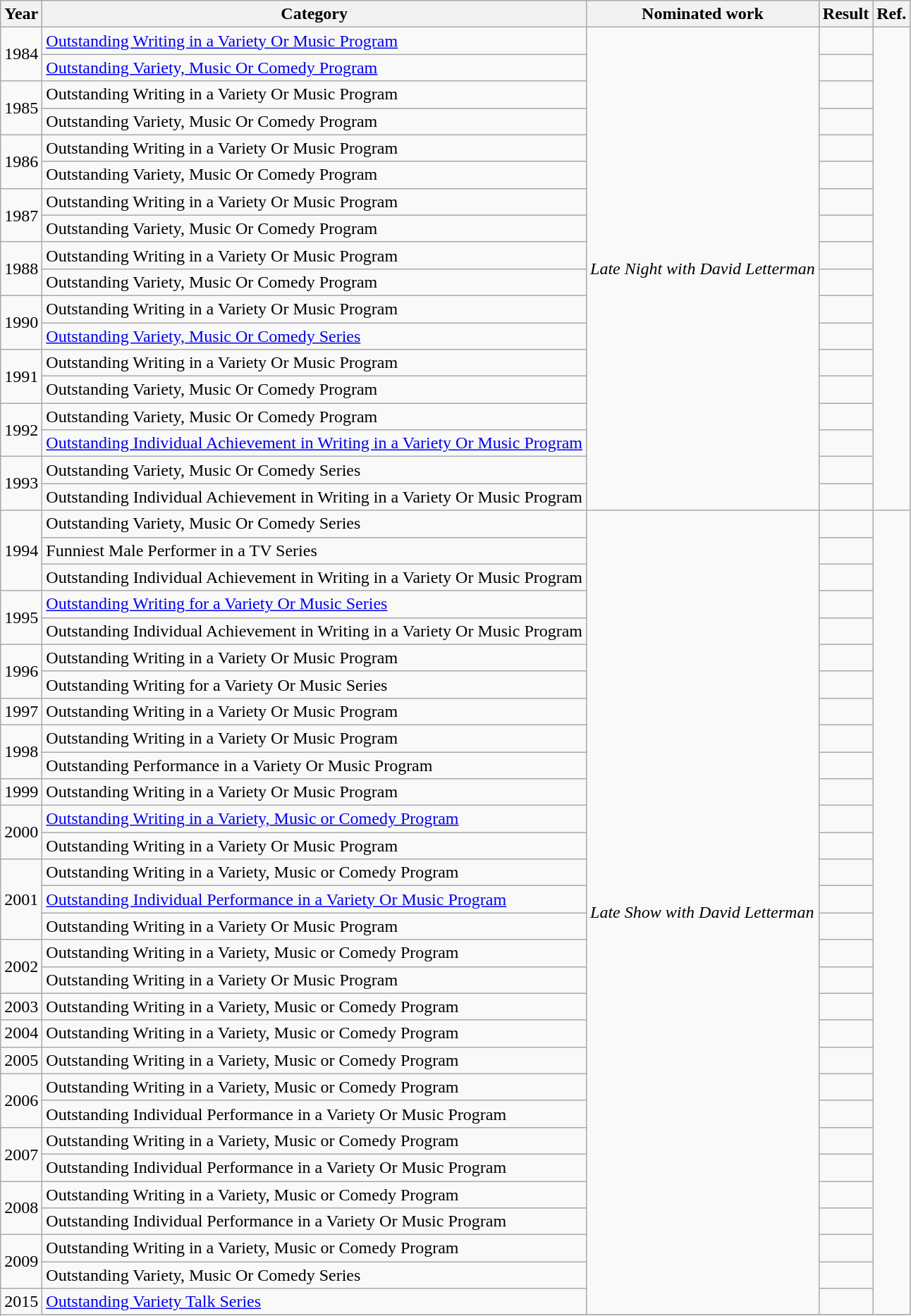<table class="wikitable">
<tr>
<th scope="col">Year</th>
<th scope="col">Category</th>
<th scope="col">Nominated work</th>
<th scope="col">Result</th>
<th>Ref.</th>
</tr>
<tr>
<td rowspan=2>1984</td>
<td><a href='#'>Outstanding Writing in a Variety Or Music Program</a></td>
<td rowspan=18><em>Late Night with David Letterman</em></td>
<td></td>
<td rowspan=18></td>
</tr>
<tr>
<td><a href='#'>Outstanding Variety, Music Or Comedy Program</a></td>
<td></td>
</tr>
<tr>
<td rowspan=2>1985</td>
<td>Outstanding Writing in a Variety Or Music Program</td>
<td></td>
</tr>
<tr>
<td>Outstanding Variety, Music Or Comedy Program</td>
<td></td>
</tr>
<tr>
<td rowspan=2>1986</td>
<td>Outstanding Writing in a Variety Or Music Program</td>
<td></td>
</tr>
<tr>
<td>Outstanding Variety, Music Or Comedy Program</td>
<td></td>
</tr>
<tr>
<td rowspan=2>1987</td>
<td>Outstanding Writing in a Variety Or Music Program</td>
<td></td>
</tr>
<tr>
<td>Outstanding Variety, Music Or Comedy Program</td>
<td></td>
</tr>
<tr>
<td rowspan=2>1988</td>
<td>Outstanding Writing in a Variety Or Music Program</td>
<td></td>
</tr>
<tr>
<td>Outstanding Variety, Music Or Comedy Program</td>
<td></td>
</tr>
<tr>
<td rowspan=2>1990</td>
<td>Outstanding Writing in a Variety Or Music Program</td>
<td></td>
</tr>
<tr>
<td><a href='#'>Outstanding Variety, Music Or Comedy Series</a></td>
<td></td>
</tr>
<tr>
<td rowspan=2>1991</td>
<td>Outstanding Writing in a Variety Or Music Program</td>
<td></td>
</tr>
<tr>
<td>Outstanding Variety, Music Or Comedy Program</td>
<td></td>
</tr>
<tr>
<td rowspan=2>1992</td>
<td>Outstanding Variety, Music Or Comedy Program</td>
<td></td>
</tr>
<tr>
<td><a href='#'>Outstanding Individual Achievement in Writing in a Variety Or Music Program</a></td>
<td></td>
</tr>
<tr>
<td rowspan=2>1993</td>
<td>Outstanding Variety, Music Or Comedy Series</td>
<td></td>
</tr>
<tr>
<td>Outstanding Individual Achievement in Writing in a Variety Or Music Program</td>
<td></td>
</tr>
<tr>
<td rowspan=3>1994</td>
<td>Outstanding Variety, Music Or Comedy Series</td>
<td rowspan=30><em>Late Show with David Letterman</em></td>
<td></td>
<td rowspan=30></td>
</tr>
<tr>
<td>Funniest Male Performer in a TV Series</td>
<td></td>
</tr>
<tr>
<td>Outstanding Individual Achievement in Writing in a Variety Or Music Program</td>
<td></td>
</tr>
<tr>
<td rowspan=2>1995</td>
<td><a href='#'>Outstanding Writing for a Variety Or Music Series</a></td>
<td></td>
</tr>
<tr>
<td>Outstanding Individual Achievement in Writing in a Variety Or Music Program</td>
<td></td>
</tr>
<tr>
<td rowspan=2>1996</td>
<td>Outstanding Writing in a Variety Or Music Program</td>
<td></td>
</tr>
<tr>
<td>Outstanding Writing for a Variety Or Music Series</td>
<td></td>
</tr>
<tr>
<td>1997</td>
<td>Outstanding Writing in a Variety Or Music Program</td>
<td></td>
</tr>
<tr>
<td rowspan=2>1998</td>
<td>Outstanding Writing in a Variety Or Music Program</td>
<td></td>
</tr>
<tr>
<td>Outstanding Performance in a Variety Or Music Program</td>
<td></td>
</tr>
<tr>
<td>1999</td>
<td>Outstanding Writing in a Variety Or Music Program</td>
<td></td>
</tr>
<tr>
<td rowspan=2>2000</td>
<td><a href='#'>Outstanding Writing in a Variety, Music or Comedy Program</a></td>
<td></td>
</tr>
<tr>
<td>Outstanding Writing in a Variety Or Music Program</td>
<td></td>
</tr>
<tr>
<td rowspan=3>2001</td>
<td>Outstanding Writing in a Variety, Music or Comedy Program</td>
<td></td>
</tr>
<tr>
<td><a href='#'>Outstanding Individual Performance in a Variety Or Music Program</a></td>
<td></td>
</tr>
<tr>
<td>Outstanding Writing in a Variety Or Music Program</td>
<td></td>
</tr>
<tr>
<td rowspan=2>2002</td>
<td>Outstanding Writing in a Variety, Music or Comedy Program</td>
<td></td>
</tr>
<tr>
<td>Outstanding Writing in a Variety Or Music Program</td>
<td></td>
</tr>
<tr>
<td>2003</td>
<td>Outstanding Writing in a Variety, Music or Comedy Program</td>
<td></td>
</tr>
<tr>
<td>2004</td>
<td>Outstanding Writing in a Variety, Music or Comedy Program</td>
<td></td>
</tr>
<tr>
<td>2005</td>
<td>Outstanding Writing in a Variety, Music or Comedy Program</td>
<td></td>
</tr>
<tr>
<td rowspan=2>2006</td>
<td>Outstanding Writing in a Variety, Music or Comedy Program</td>
<td></td>
</tr>
<tr>
<td>Outstanding Individual Performance in a Variety Or Music Program</td>
<td></td>
</tr>
<tr>
<td rowspan=2>2007</td>
<td>Outstanding Writing in a Variety, Music or Comedy Program</td>
<td></td>
</tr>
<tr>
<td>Outstanding Individual Performance in a Variety Or Music Program</td>
<td></td>
</tr>
<tr>
<td rowspan=2>2008</td>
<td>Outstanding Writing in a Variety, Music or Comedy Program</td>
<td></td>
</tr>
<tr>
<td>Outstanding Individual Performance in a Variety Or Music Program</td>
<td></td>
</tr>
<tr>
<td rowspan=2>2009</td>
<td>Outstanding Writing in a Variety, Music or Comedy Program</td>
<td></td>
</tr>
<tr>
<td>Outstanding Variety, Music Or Comedy Series</td>
<td></td>
</tr>
<tr>
<td rowspan=2>2015</td>
<td><a href='#'>Outstanding Variety Talk Series</a></td>
<td></td>
</tr>
<tr>
</tr>
</table>
